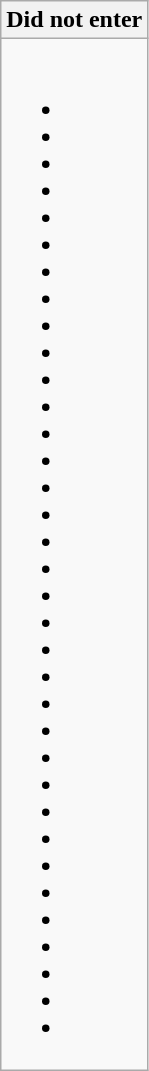<table class="wikitable collapsible collapsed">
<tr>
<th>Did not enter</th>
</tr>
<tr>
<td><br><ul><li></li><li></li><li></li><li></li><li></li><li></li><li></li><li></li><li></li><li></li><li></li><li></li><li></li><li></li><li></li><li></li><li></li><li></li><li></li><li></li><li></li><li></li><li></li><li></li><li></li><li></li><li></li><li></li><li></li><li></li><li></li><li></li><li></li><li></li><li></li></ul></td>
</tr>
</table>
